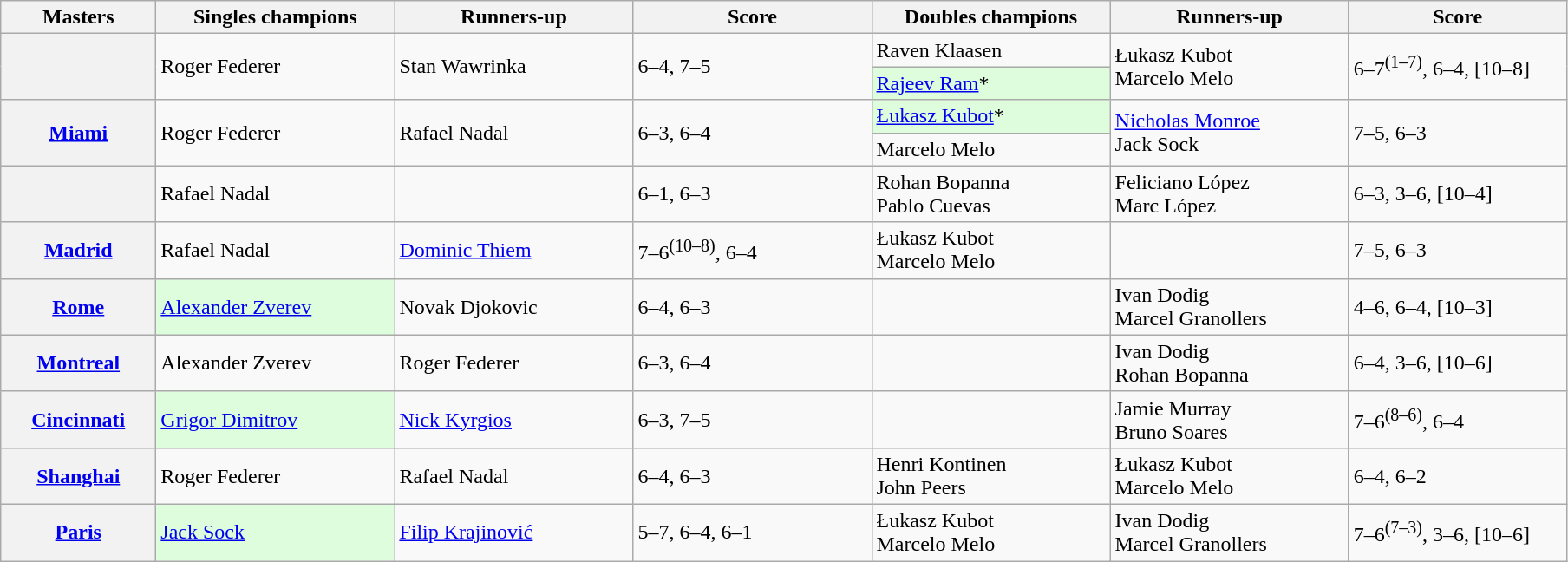<table class="wikitable plainrowheaders">
<tr>
<th scope="col" style="width:7em">Masters</th>
<th scope="col" style="width:11em">Singles champions</th>
<th scope="col" style="width:11em">Runners-up</th>
<th scope="col" style="width:11em">Score</th>
<th scope="col" style="width:11em">Doubles champions</th>
<th scope="col" style="width:11em">Runners-up</th>
<th scope="col" style="width:10em">Score</th>
</tr>
<tr>
<th rowspan="2" scope="row"><br></th>
<td rowspan="2"> Roger Federer</td>
<td rowspan="2"> Stan Wawrinka</td>
<td rowspan="2">6–4, 7–5</td>
<td> Raven Klaasen</td>
<td rowspan="2"> Łukasz Kubot <br> Marcelo Melo</td>
<td rowspan="2">6–7<sup>(1–7)</sup>, 6–4, [10–8]</td>
</tr>
<tr>
<td style="background-color: #ddfddd"> <a href='#'>Rajeev Ram</a>*</td>
</tr>
<tr>
<th rowspan="2" scope="row"><a href='#'><strong>Miami</strong></a><br></th>
<td rowspan="2"> Roger Federer</td>
<td rowspan="2"> Rafael Nadal</td>
<td rowspan="2">6–3, 6–4</td>
<td style="background-color: #ddfddd"> <a href='#'>Łukasz Kubot</a>*</td>
<td rowspan="2"> <a href='#'>Nicholas Monroe</a> <br> Jack Sock</td>
<td rowspan="2">7–5, 6–3</td>
</tr>
<tr>
<td> Marcelo Melo</td>
</tr>
<tr>
<th scope="row"><br></th>
<td> Rafael Nadal</td>
<td></td>
<td>6–1, 6–3</td>
<td> Rohan Bopanna<br> Pablo Cuevas</td>
<td> Feliciano López <br> Marc López</td>
<td>6–3, 3–6, [10–4]</td>
</tr>
<tr>
<th scope="row"><a href='#'><strong>Madrid</strong></a><br></th>
<td> Rafael Nadal</td>
<td> <a href='#'>Dominic Thiem</a></td>
<td>7–6<sup>(10–8)</sup>, 6–4</td>
<td> Łukasz Kubot<br> Marcelo Melo</td>
<td></td>
<td>7–5, 6–3</td>
</tr>
<tr>
<th scope="row"><a href='#'><strong>Rome</strong></a><br></th>
<td style="background-color: #ddfddd"> <a href='#'>Alexander Zverev</a></td>
<td> Novak Djokovic</td>
<td>6–4, 6–3</td>
<td></td>
<td> Ivan Dodig<br> Marcel Granollers</td>
<td>4–6, 6–4, [10–3]</td>
</tr>
<tr>
<th scope="row"><a href='#'><strong>Montreal</strong></a><br></th>
<td> Alexander Zverev</td>
<td> Roger Federer</td>
<td>6–3, 6–4</td>
<td></td>
<td> Ivan Dodig <br> Rohan Bopanna</td>
<td>6–4, 3–6, [10–6]</td>
</tr>
<tr>
<th scope="row"><a href='#'><strong>Cincinnati</strong></a><br></th>
<td style="background-color: #ddfddd"> <a href='#'>Grigor Dimitrov</a></td>
<td> <a href='#'>Nick Kyrgios</a></td>
<td>6–3, 7–5</td>
<td></td>
<td> Jamie Murray <br> Bruno Soares</td>
<td>7–6<sup>(8–6)</sup>, 6–4</td>
</tr>
<tr>
<th scope="row"><a href='#'><strong>Shanghai</strong></a><br></th>
<td> Roger Federer</td>
<td> Rafael Nadal</td>
<td>6–4, 6–3</td>
<td> Henri Kontinen <br> John Peers</td>
<td> Łukasz Kubot <br> Marcelo Melo</td>
<td>6–4, 6–2</td>
</tr>
<tr>
<th scope="row"><a href='#'><strong>Paris</strong></a><br></th>
<td style="background-color: #ddfddd"> <a href='#'>Jack Sock</a></td>
<td> <a href='#'>Filip Krajinović</a></td>
<td>5–7, 6–4, 6–1</td>
<td> Łukasz Kubot<br> Marcelo Melo</td>
<td> Ivan Dodig<br> Marcel Granollers</td>
<td>7–6<sup>(7–3)</sup>, 3–6, [10–6]</td>
</tr>
</table>
